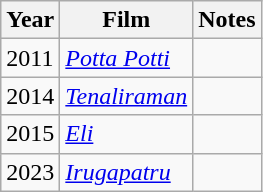<table class="wikitable sortable">
<tr>
<th>Year</th>
<th>Film</th>
<th class="unsortable">Notes</th>
</tr>
<tr>
<td>2011</td>
<td><em><a href='#'>Potta Potti</a></em></td>
<td></td>
</tr>
<tr>
<td>2014</td>
<td><em><a href='#'>Tenaliraman</a></em></td>
<td></td>
</tr>
<tr>
<td>2015</td>
<td><em><a href='#'>Eli</a></em></td>
<td></td>
</tr>
<tr>
<td>2023</td>
<td><em><a href='#'>Irugapatru</a></em></td>
<td></td>
</tr>
</table>
